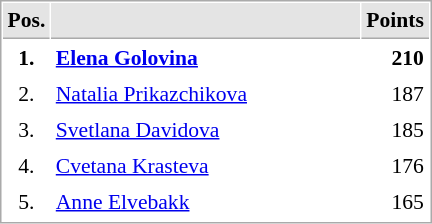<table cellspacing="1" cellpadding="3" style="border:1px solid #AAAAAA;font-size:90%">
<tr bgcolor="#E4E4E4">
<th style="border-bottom:1px solid #AAAAAA" width=10>Pos.</th>
<th style="border-bottom:1px solid #AAAAAA" width=200></th>
<th style="border-bottom:1px solid #AAAAAA" width=20>Points</th>
</tr>
<tr>
<td align="center"><strong>1.</strong></td>
<td> <strong><a href='#'>Elena Golovina</a></strong></td>
<td align="right"><strong>210</strong></td>
</tr>
<tr>
<td align="center">2.</td>
<td> <a href='#'>Natalia Prikazchikova</a></td>
<td align="right">187</td>
</tr>
<tr>
<td align="center">3.</td>
<td> <a href='#'>Svetlana Davidova</a></td>
<td align="right">185</td>
</tr>
<tr>
<td align="center">4.</td>
<td> <a href='#'>Cvetana Krasteva</a></td>
<td align="right">176</td>
</tr>
<tr>
<td align="center">5.</td>
<td> <a href='#'>Anne Elvebakk</a></td>
<td align="right">165</td>
</tr>
<tr>
</tr>
</table>
